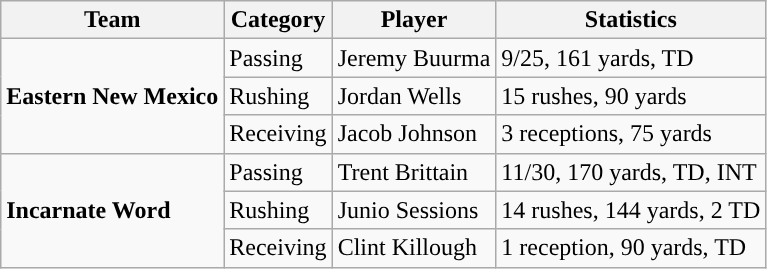<table class="wikitable" style="float: left;">
<tr>
<th>Team</th>
<th>Category</th>
<th>Player</th>
<th>Statistics</th>
</tr>
<tr>
<td rowspan=3><strong>Eastern New Mexico</strong></td>
<td>Passing</td>
<td>Jeremy Buurma</td>
<td>9/25, 161 yards, TD</td>
</tr>
<tr>
<td>Rushing</td>
<td>Jordan Wells</td>
<td>15 rushes, 90 yards</td>
</tr>
<tr>
<td>Receiving</td>
<td>Jacob Johnson</td>
<td>3 receptions, 75 yards</td>
</tr>
<tr>
<td rowspan=3><strong>Incarnate Word</strong></td>
<td>Passing</td>
<td>Trent Brittain</td>
<td>11/30, 170 yards, TD, INT</td>
</tr>
<tr>
<td>Rushing</td>
<td>Junio Sessions</td>
<td>14 rushes, 144 yards, 2 TD</td>
</tr>
<tr>
<td>Receiving</td>
<td>Clint Killough</td>
<td>1 reception, 90 yards, TD</td>
</tr>
</table>
